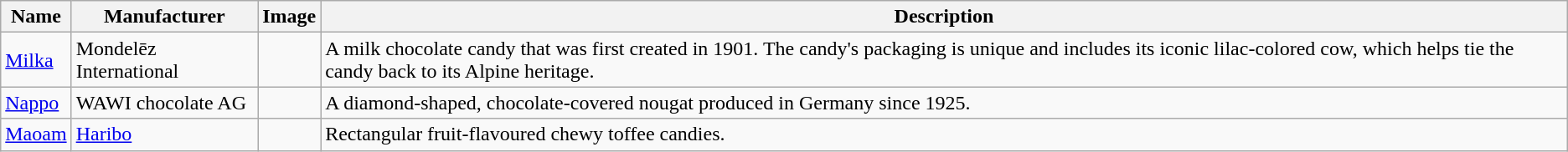<table class="wikitable sortable">
<tr>
<th>Name</th>
<th>Manufacturer</th>
<th class="unsortable">Image</th>
<th>Description</th>
</tr>
<tr>
<td><a href='#'>Milka</a></td>
<td>Mondelēz International</td>
<td></td>
<td>A milk chocolate candy that was first created in 1901. The candy's packaging is unique and includes its iconic lilac-colored cow, which helps tie the candy back to its Alpine heritage.</td>
</tr>
<tr>
<td><a href='#'>Nappo</a></td>
<td>WAWI chocolate AG</td>
<td></td>
<td>A diamond-shaped, chocolate-covered nougat produced in Germany since 1925.</td>
</tr>
<tr>
<td><a href='#'>Maoam</a></td>
<td><a href='#'>Haribo</a></td>
<td></td>
<td>Rectangular fruit-flavoured chewy toffee candies.</td>
</tr>
</table>
